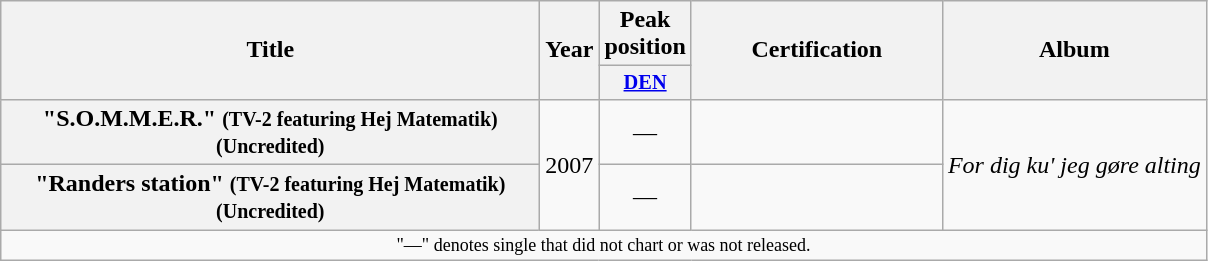<table class="wikitable plainrowheaders" style="text-align:center;">
<tr>
<th scope="col" rowspan="2" style="width:22em;">Title</th>
<th scope="col" rowspan="2">Year</th>
<th scope="col" colspan="1">Peak <br>position</th>
<th scope="col" rowspan="2" style="width:10em;">Certification</th>
<th scope="col" rowspan="2">Album</th>
</tr>
<tr>
<th scope="col" style="width:3em;font-size:85%;"><a href='#'>DEN</a><br></th>
</tr>
<tr>
<th scope="row">"S.O.M.M.E.R." <small>(TV-2 featuring Hej Matematik) (Uncredited)</small></th>
<td rowspan="2">2007</td>
<td>—</td>
<td></td>
<td rowspan="2"><em>For dig ku' jeg gøre alting</em></td>
</tr>
<tr>
<th scope="row">"Randers station" <small>(TV-2 featuring Hej Matematik) (Uncredited)</small></th>
<td>—</td>
<td></td>
</tr>
<tr>
<td colspan="7" style="font-size:9pt;text-align:center;">"—" denotes single that did not chart or was not released.</td>
</tr>
</table>
